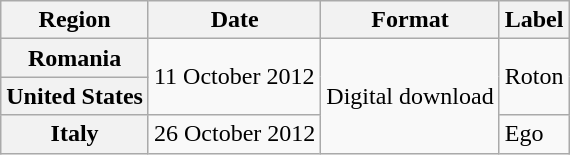<table class="wikitable plainrowheaders">
<tr>
<th>Region</th>
<th>Date</th>
<th>Format</th>
<th>Label</th>
</tr>
<tr>
<th scope="row">Romania</th>
<td rowspan="2">11 October 2012</td>
<td rowspan="3">Digital download</td>
<td rowspan="2">Roton</td>
</tr>
<tr>
<th scope="row">United States</th>
</tr>
<tr>
<th scope="row">Italy</th>
<td>26 October 2012</td>
<td>Ego</td>
</tr>
</table>
